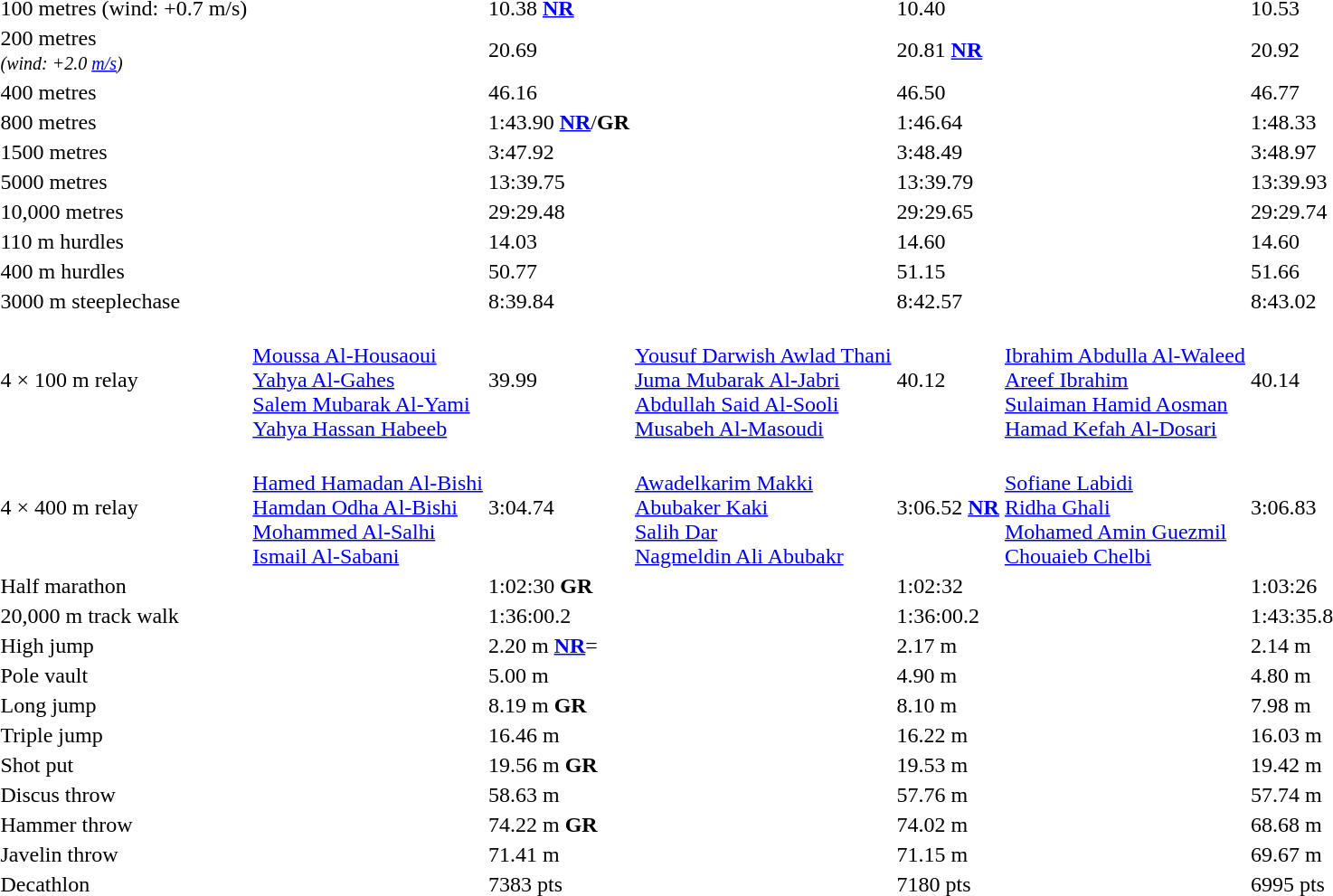<table>
<tr>
<td>100 metres (wind: +0.7 m/s)</td>
<td></td>
<td>10.38 <strong><a href='#'>NR</a></strong></td>
<td></td>
<td>10.40</td>
<td></td>
<td>10.53</td>
</tr>
<tr>
<td>200 metres<br><small><em>(wind: +2.0 <a href='#'>m/s</a>)</em></small></td>
<td></td>
<td>20.69</td>
<td></td>
<td>20.81 <strong><a href='#'>NR</a></strong></td>
<td></td>
<td>20.92</td>
</tr>
<tr>
<td>400 metres</td>
<td></td>
<td>46.16</td>
<td></td>
<td>46.50</td>
<td></td>
<td>46.77</td>
</tr>
<tr>
<td>800 metres</td>
<td></td>
<td>1:43.90 <strong><a href='#'>NR</a></strong>/<strong>GR</strong></td>
<td></td>
<td>1:46.64</td>
<td></td>
<td>1:48.33</td>
</tr>
<tr>
<td>1500 metres</td>
<td></td>
<td>3:47.92</td>
<td></td>
<td>3:48.49</td>
<td></td>
<td>3:48.97</td>
</tr>
<tr>
<td>5000 metres</td>
<td></td>
<td>13:39.75</td>
<td></td>
<td>13:39.79</td>
<td></td>
<td>13:39.93</td>
</tr>
<tr>
<td>10,000 metres</td>
<td></td>
<td>29:29.48</td>
<td></td>
<td>29:29.65</td>
<td></td>
<td>29:29.74</td>
</tr>
<tr>
<td>110 m hurdles</td>
<td></td>
<td>14.03</td>
<td></td>
<td>14.60</td>
<td></td>
<td>14.60</td>
</tr>
<tr>
<td>400 m hurdles</td>
<td></td>
<td>50.77</td>
<td></td>
<td>51.15</td>
<td></td>
<td>51.66</td>
</tr>
<tr>
<td>3000 m steeplechase</td>
<td></td>
<td>8:39.84</td>
<td></td>
<td>8:42.57</td>
<td></td>
<td>8:43.02</td>
</tr>
<tr>
<td>4 × 100 m relay</td>
<td><br><a href='#'>Moussa Al-Housaoui</a><br><a href='#'>Yahya Al-Gahes</a><br><a href='#'>Salem Mubarak Al-Yami</a><br><a href='#'>Yahya Hassan Habeeb</a></td>
<td>39.99</td>
<td><br><a href='#'>Yousuf Darwish Awlad Thani</a><br><a href='#'>Juma Mubarak Al-Jabri</a><br><a href='#'>Abdullah Said Al-Sooli</a><br><a href='#'>Musabeh Al-Masoudi</a></td>
<td>40.12</td>
<td><br><a href='#'>Ibrahim Abdulla Al-Waleed</a><br><a href='#'>Areef Ibrahim</a><br><a href='#'>Sulaiman Hamid Aosman</a><br><a href='#'>Hamad Kefah Al-Dosari</a></td>
<td>40.14</td>
</tr>
<tr>
<td>4 × 400 m relay</td>
<td><br><a href='#'>Hamed Hamadan Al-Bishi</a><br><a href='#'>Hamdan Odha Al-Bishi</a><br><a href='#'>Mohammed Al-Salhi</a><br><a href='#'>Ismail Al-Sabani</a></td>
<td>3:04.74</td>
<td><br><a href='#'>Awadelkarim Makki</a><br><a href='#'>Abubaker Kaki</a><br><a href='#'>Salih Dar</a><br><a href='#'>Nagmeldin Ali Abubakr</a></td>
<td>3:06.52 <strong><a href='#'>NR</a></strong></td>
<td><br><a href='#'>Sofiane Labidi</a><br><a href='#'>Ridha Ghali</a><br><a href='#'>Mohamed Amin Guezmil</a><br><a href='#'>Chouaieb Chelbi</a></td>
<td>3:06.83</td>
</tr>
<tr>
<td>Half marathon</td>
<td></td>
<td>1:02:30 <strong>GR</strong></td>
<td></td>
<td>1:02:32</td>
<td></td>
<td>1:03:26</td>
</tr>
<tr>
<td>20,000 m track walk</td>
<td></td>
<td>1:36:00.2</td>
<td></td>
<td>1:36:00.2</td>
<td></td>
<td>1:43:35.8</td>
</tr>
<tr>
<td>High jump</td>
<td></td>
<td>2.20 m <strong><a href='#'>NR</a></strong>=</td>
<td></td>
<td>2.17 m</td>
<td><br></td>
<td>2.14 m</td>
</tr>
<tr>
<td>Pole vault</td>
<td></td>
<td>5.00 m</td>
<td></td>
<td>4.90 m</td>
<td></td>
<td>4.80 m</td>
</tr>
<tr>
<td>Long jump</td>
<td></td>
<td>8.19 m <strong>GR</strong></td>
<td></td>
<td>8.10 m</td>
<td></td>
<td>7.98 m</td>
</tr>
<tr>
<td>Triple jump</td>
<td></td>
<td>16.46 m</td>
<td></td>
<td>16.22 m</td>
<td></td>
<td>16.03 m</td>
</tr>
<tr>
<td>Shot put</td>
<td></td>
<td>19.56 m <strong>GR</strong></td>
<td></td>
<td>19.53 m</td>
<td></td>
<td>19.42 m</td>
</tr>
<tr>
<td>Discus throw</td>
<td></td>
<td>58.63 m</td>
<td></td>
<td>57.76 m</td>
<td></td>
<td>57.74 m</td>
</tr>
<tr>
<td>Hammer throw</td>
<td></td>
<td>74.22 m <strong>GR</strong></td>
<td></td>
<td>74.02 m</td>
<td></td>
<td>68.68 m</td>
</tr>
<tr>
<td>Javelin throw</td>
<td></td>
<td>71.41 m</td>
<td></td>
<td>71.15 m</td>
<td></td>
<td>69.67 m</td>
</tr>
<tr>
<td>Decathlon</td>
<td></td>
<td>7383 pts</td>
<td></td>
<td>7180 pts</td>
<td></td>
<td>6995 pts</td>
</tr>
</table>
